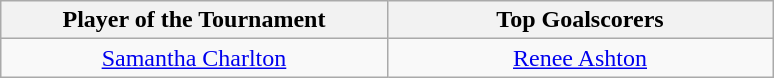<table class=wikitable style="margin:auto; text-align:center">
<tr>
<th style="width: 250px;">Player of the Tournament</th>
<th style="width: 250px;">Top Goalscorers</th>
</tr>
<tr>
<td> <a href='#'>Samantha Charlton</a></td>
<td> <a href='#'>Renee Ashton</a></td>
</tr>
</table>
